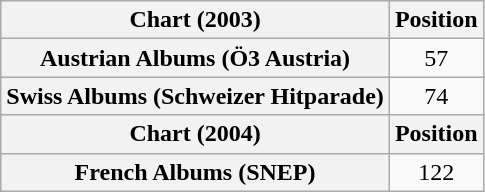<table class="wikitable plainrowheaders" style="text-align:center">
<tr>
<th scope="col">Chart (2003)</th>
<th scope="col">Position</th>
</tr>
<tr>
<th scope="row">Austrian Albums (Ö3 Austria)</th>
<td>57</td>
</tr>
<tr>
<th scope="row">Swiss Albums (Schweizer Hitparade)</th>
<td>74</td>
</tr>
<tr>
<th scope="col">Chart (2004)</th>
<th scope="col">Position</th>
</tr>
<tr>
<th scope="row">French Albums (SNEP)</th>
<td>122</td>
</tr>
</table>
